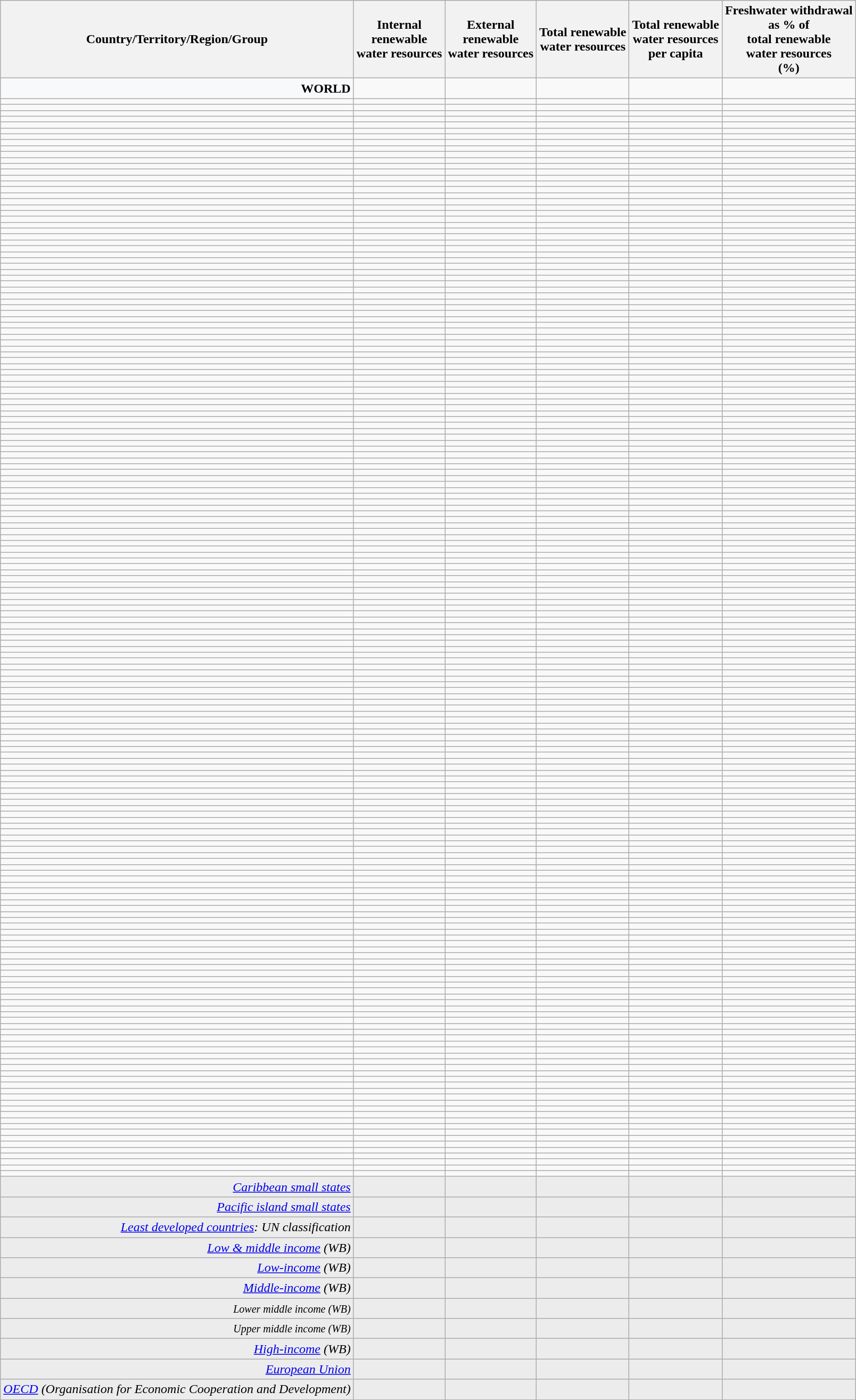<table class="mw-datatable wikitable sortable sticky-header static-row-numbers sort-under col1left" style="text-align:right;">
<tr>
<th>Country/Territory/Region/Group</th>
<th>Internal<br>renewable<br>water resources<br><span></span></th>
<th>External<br>renewable<br>water resources<br><span></span></th>
<th>Total renewable<br>water resources<br><span></span></th>
<th>Total renewable<br>water resources<br>per capita<br><span></span></th>
<th>Freshwater withdrawal<br>as % of<br>total renewable<br>water resources<br><span>(%)</span></th>
</tr>
<tr class="sorttop static-row-header" style="font-weight:bold;">
<td style="background-color:#f8f9fa;"> WORLD</td>
<td></td>
<td></td>
<td style="font-weight:bold;"></td>
<td></td>
<td data-sort-value=550></td>
</tr>
<tr>
<td></td>
<td></td>
<td></td>
<td style="font-weight:bold;"></td>
<td></td>
<td data-sort-value=121></td>
</tr>
<tr>
<td></td>
<td></td>
<td></td>
<td style="font-weight:bold;"></td>
<td></td>
<td data-sort-value=443></td>
</tr>
<tr>
<td></td>
<td></td>
<td></td>
<td style="font-weight:bold;"></td>
<td></td>
<td data-sort-value=948></td>
</tr>
<tr>
<td></td>
<td></td>
<td></td>
<td style="font-weight:bold;"></td>
<td></td>
<td data-sort-value=406></td>
</tr>
<tr>
<td></td>
<td></td>
<td></td>
<td style="font-weight:bold;"></td>
<td></td>
<td data-sort-value=1600></td>
</tr>
<tr>
<td></td>
<td></td>
<td></td>
<td style="font-weight:bold;"></td>
<td></td>
<td data-sort-value=644></td>
</tr>
<tr>
<td></td>
<td></td>
<td></td>
<td style="font-weight:bold;"></td>
<td></td>
<td data-sort-value=245></td>
</tr>
<tr>
<td></td>
<td></td>
<td></td>
<td style="font-weight:bold;"></td>
<td></td>
<td data-sort-value=56100></td>
</tr>
<tr>
<td></td>
<td></td>
<td></td>
<td style="font-weight:bold;"></td>
<td></td>
<td data-sort-value=1918></td>
</tr>
<tr>
<td></td>
<td></td>
<td></td>
<td style="font-weight:bold;"></td>
<td></td>
<td data-sort-value=617></td>
</tr>
<tr>
<td></td>
<td></td>
<td></td>
<td style="font-weight:bold;"></td>
<td></td>
<td data-sort-value=80400></td>
</tr>
<tr>
<td></td>
<td></td>
<td></td>
<td style="font-weight:bold;"></td>
<td></td>
<td data-sort-value=82300></td>
</tr>
<tr>
<td></td>
<td></td>
<td></td>
<td style="font-weight:bold;"></td>
<td></td>
<td data-sort-value=104></td>
</tr>
<tr>
<td></td>
<td></td>
<td></td>
<td style="font-weight:bold;"></td>
<td></td>
<td data-sort-value=81500></td>
</tr>
<tr>
<td></td>
<td></td>
<td></td>
<td style="font-weight:bold;"></td>
<td></td>
<td data-sort-value=58100></td>
</tr>
<tr>
<td></td>
<td></td>
<td></td>
<td style="font-weight:bold;"></td>
<td></td>
<td data-sort-value=62700></td>
</tr>
<tr>
<td></td>
<td></td>
<td></td>
<td style="font-weight:bold;"></td>
<td></td>
<td data-sort-value=303></td>
</tr>
<tr>
<td></td>
<td></td>
<td></td>
<td style="font-weight:bold;"></td>
<td></td>
<td data-sort-value=300></td>
</tr>
<tr>
<td></td>
<td></td>
<td></td>
<td style="font-weight:bold;"></td>
<td></td>
<td data-sort-value=172></td>
</tr>
<tr>
<td></td>
<td></td>
<td></td>
<td style="font-weight:bold;"></td>
<td></td>
<td data-sort-value=1070></td>
</tr>
<tr>
<td></td>
<td></td>
<td></td>
<td style="font-weight:bold;"></td>
<td></td>
<td data-sort-value=363></td>
</tr>
<tr>
<td></td>
<td></td>
<td></td>
<td style="font-weight:bold;"></td>
<td></td>
<td data-sort-value=3864></td>
</tr>
<tr>
<td></td>
<td></td>
<td></td>
<td style="font-weight:bold;"></td>
<td></td>
<td data-sort-value=2543></td>
</tr>
<tr>
<td></td>
<td></td>
<td></td>
<td style="font-weight:bold;"></td>
<td></td>
<td data-sort-value=2655></td>
</tr>
<tr>
<td></td>
<td></td>
<td></td>
<td style="font-weight:bold;"></td>
<td></td>
<td data-sort-value=28500></td>
</tr>
<tr>
<td></td>
<td></td>
<td></td>
<td style="font-weight:bold;"></td>
<td></td>
<td data-sort-value=1924></td>
</tr>
<tr>
<td></td>
<td></td>
<td></td>
<td style="font-weight:bold;"></td>
<td></td>
<td data-sort-value=10097></td>
</tr>
<tr>
<td></td>
<td></td>
<td></td>
<td style="font-weight:bold;"></td>
<td></td>
<td data-sort-value=94300></td>
</tr>
<tr>
<td></td>
<td></td>
<td></td>
<td style="font-weight:bold;"></td>
<td></td>
<td data-sort-value=2639></td>
</tr>
<tr>
<td></td>
<td></td>
<td></td>
<td style="font-weight:bold;"></td>
<td></td>
<td data-sort-value=7499></td>
</tr>
<tr>
<td></td>
<td></td>
<td></td>
<td style="font-weight:bold;"></td>
<td></td>
<td data-sort-value=468></td>
</tr>
<tr>
<td></td>
<td></td>
<td></td>
<td style="font-weight:bold;"></td>
<td></td>
<td data-sort-value=4585></td>
</tr>
<tr>
<td></td>
<td></td>
<td></td>
<td style="font-weight:bold;"></td>
<td></td>
<td data-sort-value=199></td>
</tr>
<tr>
<td></td>
<td></td>
<td></td>
<td style="font-weight:bold;"></td>
<td></td>
<td data-sort-value=287></td>
</tr>
<tr>
<td></td>
<td></td>
<td></td>
<td style="font-weight:bold;"></td>
<td></td>
<td data-sort-value=1031></td>
</tr>
<tr>
<td></td>
<td></td>
<td></td>
<td style="font-weight:bold;"></td>
<td></td>
<td data-sort-value=969></td>
</tr>
<tr>
<td></td>
<td></td>
<td></td>
<td style="font-weight:bold;"></td>
<td></td>
<td data-sort-value=3893></td>
</tr>
<tr>
<td></td>
<td></td>
<td></td>
<td style="font-weight:bold;"></td>
<td></td>
<td data-sort-value=4212></td>
</tr>
<tr>
<td></td>
<td></td>
<td></td>
<td style="font-weight:bold;"></td>
<td></td>
<td data-sort-value=149></td>
</tr>
<tr>
<td></td>
<td></td>
<td></td>
<td style="font-weight:bold;"></td>
<td></td>
<td data-sort-value=51500></td>
</tr>
<tr>
<td></td>
<td></td>
<td></td>
<td style="font-weight:bold;"></td>
<td></td>
<td data-sort-value=2206></td>
</tr>
<tr>
<td></td>
<td></td>
<td></td>
<td style="font-weight:bold;"></td>
<td></td>
<td data-sort-value=337></td>
</tr>
<tr>
<td></td>
<td></td>
<td></td>
<td style="font-weight:bold;"></td>
<td></td>
<td data-sort-value=63000></td>
</tr>
<tr>
<td></td>
<td></td>
<td></td>
<td style="font-weight:bold;"></td>
<td></td>
<td data-sort-value=123></td>
</tr>
<tr>
<td></td>
<td></td>
<td></td>
<td style="font-weight:bold;"></td>
<td></td>
<td data-sort-value=129></td>
</tr>
<tr>
<td></td>
<td></td>
<td></td>
<td style="font-weight:bold;"></td>
<td></td>
<td data-sort-value=27500></td>
</tr>
<tr>
<td></td>
<td></td>
<td></td>
<td style="font-weight:bold;"></td>
<td></td>
<td data-sort-value=278></td>
</tr>
<tr>
<td></td>
<td></td>
<td></td>
<td style="font-weight:bold;"></td>
<td></td>
<td data-sort-value=103></td>
</tr>
<tr>
<td></td>
<td></td>
<td></td>
<td style="font-weight:bold;"></td>
<td></td>
<td data-sort-value=214></td>
</tr>
<tr>
<td></td>
<td></td>
<td></td>
<td style="font-weight:bold;"></td>
<td></td>
<td data-sort-value=25900></td>
</tr>
<tr>
<td></td>
<td></td>
<td></td>
<td style="font-weight:bold;"></td>
<td></td>
<td data-sort-value=2515></td>
</tr>
<tr>
<td></td>
<td></td>
<td></td>
<td style="font-weight:bold;"></td>
<td></td>
<td data-sort-value=900></td>
</tr>
<tr>
<td></td>
<td></td>
<td></td>
<td style="font-weight:bold;"></td>
<td></td>
<td data-sort-value=78700></td>
</tr>
<tr>
<td></td>
<td></td>
<td></td>
<td style="font-weight:bold;"></td>
<td></td>
<td data-sort-value=235></td>
</tr>
<tr>
<td></td>
<td></td>
<td></td>
<td style="font-weight:bold;"></td>
<td></td>
<td data-sort-value=956></td>
</tr>
<tr>
<td></td>
<td></td>
<td></td>
<td style="font-weight:bold;"></td>
<td></td>
<td data-sort-value=104></td>
</tr>
<tr>
<td></td>
<td></td>
<td></td>
<td style="font-weight:bold;"></td>
<td></td>
<td data-sort-value=1935></td>
</tr>
<tr>
<td></td>
<td></td>
<td></td>
<td style="font-weight:bold;"></td>
<td></td>
<td data-sort-value=3102></td>
</tr>
<tr>
<td></td>
<td></td>
<td></td>
<td style="font-weight:bold;"></td>
<td></td>
<td data-sort-value=296></td>
</tr>
<tr>
<td></td>
<td></td>
<td></td>
<td style="font-weight:bold;"></td>
<td></td>
<td data-sort-value=7154></td>
</tr>
<tr>
<td></td>
<td></td>
<td></td>
<td style="font-weight:bold;"></td>
<td></td>
<td data-sort-value=216></td>
</tr>
<tr>
<td></td>
<td></td>
<td></td>
<td style="font-weight:bold;"></td>
<td></td>
<td data-sort-value=1562></td>
</tr>
<tr>
<td></td>
<td></td>
<td></td>
<td style="font-weight:bold;"></td>
<td></td>
<td data-sort-value=94200></td>
</tr>
<tr>
<td></td>
<td></td>
<td></td>
<td style="font-weight:bold;"></td>
<td></td>
<td data-sort-value=1712></td>
</tr>
<tr>
<td></td>
<td></td>
<td></td>
<td style="font-weight:bold;"></td>
<td></td>
<td data-sort-value=117></td>
</tr>
<tr>
<td></td>
<td></td>
<td></td>
<td style="font-weight:bold;"></td>
<td></td>
<td data-sort-value=794></td>
</tr>
<tr>
<td></td>
<td></td>
<td></td>
<td style="font-weight:bold;"></td>
<td></td>
<td data-sort-value=1629></td>
</tr>
<tr>
<td></td>
<td></td>
<td></td>
<td style="font-weight:bold;"></td>
<td></td>
<td data-sort-value=542></td>
</tr>
<tr>
<td></td>
<td></td>
<td></td>
<td style="font-weight:bold;"></td>
<td></td>
<td data-sort-value=162></td>
</tr>
<tr>
<td></td>
<td></td>
<td></td>
<td style="font-weight:bold;"></td>
<td></td>
<td data-sort-value=648></td>
</tr>
<tr>
<td></td>
<td></td>
<td></td>
<td style="font-weight:bold;"></td>
<td></td>
<td data-sort-value=30231></td>
</tr>
<tr>
<td></td>
<td></td>
<td></td>
<td style="font-weight:bold;"></td>
<td></td>
<td data-sort-value=896></td>
</tr>
<tr>
<td></td>
<td></td>
<td></td>
<td style="font-weight:bold;"></td>
<td></td>
<td data-sort-value=931></td>
</tr>
<tr>
<td></td>
<td></td>
<td></td>
<td style="font-weight:bold;"></td>
<td></td>
<td data-sort-value=115></td>
</tr>
<tr>
<td></td>
<td></td>
<td></td>
<td style="font-weight:bold;"></td>
<td></td>
<td data-sort-value=61500></td>
</tr>
<tr>
<td></td>
<td></td>
<td></td>
<td style="font-weight:bold;"></td>
<td></td>
<td data-sort-value=743></td>
</tr>
<tr>
<td></td>
<td></td>
<td></td>
<td style="font-weight:bold;"></td>
<td></td>
<td data-sort-value=104></td>
</tr>
<tr>
<td></td>
<td></td>
<td></td>
<td style="font-weight:bold;"></td>
<td></td>
<td data-sort-value=983></td>
</tr>
<tr>
<td></td>
<td></td>
<td></td>
<td style="font-weight:bold;"></td>
<td></td>
<td data-sort-value=147></td>
</tr>
<tr>
<td></td>
<td></td>
<td></td>
<td style="font-weight:bold;"></td>
<td></td>
<td data-sort-value=82700></td>
</tr>
<tr>
<td></td>
<td></td>
<td></td>
<td style="font-weight:bold;"></td>
<td></td>
<td data-sort-value=46389></td>
</tr>
<tr>
<td></td>
<td></td>
<td></td>
<td style="font-weight:bold;"></td>
<td></td>
<td data-sort-value=8100></td>
</tr>
<tr>
<td></td>
<td></td>
<td></td>
<td style="font-weight:bold;"></td>
<td></td>
<td data-sort-value=307></td>
</tr>
<tr>
<td></td>
<td></td>
<td></td>
<td style="font-weight:bold;"></td>
<td></td>
<td data-sort-value=384></td>
</tr>
<tr>
<td></td>
<td></td>
<td></td>
<td style="font-weight:bold;"></td>
<td></td>
<td data-sort-value=6200></td>
</tr>
<tr>
<td></td>
<td></td>
<td></td>
<td style="font-weight:bold;"></td>
<td></td>
<td data-sort-value=341></td>
</tr>
<tr>
<td></td>
<td></td>
<td></td>
<td style="font-weight:bold;"></td>
<td></td>
<td data-sort-value=343></td>
</tr>
<tr>
<td></td>
<td></td>
<td></td>
<td style="font-weight:bold;"></td>
<td></td>
<td data-sort-value=39800></td>
</tr>
<tr>
<td></td>
<td></td>
<td></td>
<td style="font-weight:bold;"></td>
<td></td>
<td data-sort-value=744></td>
</tr>
<tr>
<td></td>
<td></td>
<td></td>
<td style="font-weight:bold;"></td>
<td></td>
<td data-sort-value=736></td>
</tr>
<tr>
<td></td>
<td></td>
<td></td>
<td style="font-weight:bold;"></td>
<td></td>
<td data-sort-value=50400></td>
</tr>
<tr>
<td></td>
<td></td>
<td></td>
<td style="font-weight:bold;"></td>
<td></td>
<td data-sort-value=125></td>
</tr>
<tr>
<td></td>
<td></td>
<td></td>
<td style="font-weight:bold;"></td>
<td></td>
<td data-sort-value=0></td>
</tr>
<tr>
<td></td>
<td></td>
<td></td>
<td style="font-weight:bold;"></td>
<td></td>
<td data-sort-value=2601></td>
</tr>
<tr>
<td></td>
<td></td>
<td></td>
<td style="font-weight:bold;"></td>
<td></td>
<td data-sort-value=84800></td>
</tr>
<tr>
<td></td>
<td></td>
<td></td>
<td style="font-weight:bold;"></td>
<td></td>
<td data-sort-value=3931></td>
</tr>
<tr>
<td></td>
<td></td>
<td></td>
<td style="font-weight:bold;"></td>
<td></td>
<td data-sort-value=10500></td>
</tr>
<tr>
<td></td>
<td></td>
<td></td>
<td style="font-weight:bold;"></td>
<td></td>
<td data-sort-value=167></td>
</tr>
<tr>
<td></td>
<td></td>
<td></td>
<td style="font-weight:bold;"></td>
<td></td>
<td data-sort-value=241></td>
</tr>
<tr>
<td></td>
<td></td>
<td></td>
<td style="font-weight:bold;"></td>
<td></td>
<td data-sort-value=232></td>
</tr>
<tr>
<td></td>
<td></td>
<td></td>
<td style="font-weight:bold;"></td>
<td></td>
<td data-sort-value=553></td>
</tr>
<tr>
<td></td>
<td></td>
<td></td>
<td style="font-weight:bold;"></td>
<td></td>
<td data-sort-value=159></td>
</tr>
<tr>
<td></td>
<td></td>
<td></td>
<td style="font-weight:bold;"></td>
<td></td>
<td data-sort-value=891></td>
</tr>
<tr>
<td></td>
<td></td>
<td></td>
<td style="font-weight:bold;"></td>
<td></td>
<td data-sort-value=79000></td>
</tr>
<tr>
<td></td>
<td></td>
<td></td>
<td style="font-weight:bold;"></td>
<td></td>
<td data-sort-value=61500></td>
</tr>
<tr>
<td></td>
<td></td>
<td></td>
<td style="font-weight:bold;"></td>
<td></td>
<td data-sort-value=1194></td>
</tr>
<tr>
<td></td>
<td></td>
<td></td>
<td style="font-weight:bold;"></td>
<td></td>
<td data-sort-value=5800></td>
</tr>
<tr>
<td></td>
<td></td>
<td></td>
<td style="font-weight:bold;"></td>
<td></td>
<td data-sort-value=325></td>
</tr>
<tr>
<td></td>
<td></td>
<td></td>
<td style="font-weight:bold;"></td>
<td></td>
<td data-sort-value=261></td>
</tr>
<tr>
<td></td>
<td></td>
<td></td>
<td style="font-weight:bold;"></td>
<td></td>
<td data-sort-value=283></td>
</tr>
<tr>
<td></td>
<td></td>
<td></td>
<td style="font-weight:bold;"></td>
<td></td>
<td data-sort-value=9800></td>
</tr>
<tr>
<td></td>
<td></td>
<td></td>
<td style="font-weight:bold;"></td>
<td></td>
<td data-sort-value=1877></td>
</tr>
<tr>
<td></td>
<td></td>
<td></td>
<td style="font-weight:bold;"></td>
<td></td>
<td data-sort-value=1056></td>
</tr>
<tr>
<td></td>
<td></td>
<td></td>
<td style="font-weight:bold;"></td>
<td></td>
<td data-sort-value=322></td>
</tr>
<tr>
<td></td>
<td></td>
<td></td>
<td style="font-weight:bold;"></td>
<td></td>
<td data-sort-value=8900></td>
</tr>
<tr>
<td></td>
<td></td>
<td></td>
<td style="font-weight:bold;"></td>
<td></td>
<td data-sort-value=217></td>
</tr>
<tr>
<td></td>
<td></td>
<td></td>
<td style="font-weight:bold;"></td>
<td></td>
<td data-sort-value=83300></td>
</tr>
<tr>
<td></td>
<td></td>
<td></td>
<td style="font-weight:bold;"></td>
<td></td>
<td data-sort-value=1747></td>
</tr>
<tr>
<td></td>
<td></td>
<td></td>
<td style="font-weight:bold;"></td>
<td></td>
<td data-sort-value=248></td>
</tr>
<tr>
<td></td>
<td></td>
<td></td>
<td style="font-weight:bold;"></td>
<td></td>
<td data-sort-value=14400></td>
</tr>
<tr>
<td></td>
<td></td>
<td></td>
<td style="font-weight:bold;"></td>
<td></td>
<td data-sort-value=106></td>
</tr>
<tr>
<td></td>
<td></td>
<td></td>
<td style="font-weight:bold;"></td>
<td></td>
<td data-sort-value=2312></td>
</tr>
<tr>
<td></td>
<td></td>
<td></td>
<td style="font-weight:bold;"></td>
<td></td>
<td data-sort-value=63100></td>
</tr>
<tr>
<td></td>
<td></td>
<td></td>
<td style="font-weight:bold;"></td>
<td></td>
<td data-sort-value=7101></td>
</tr>
<tr>
<td></td>
<td></td>
<td></td>
<td style="font-weight:bold;"></td>
<td></td>
<td data-sort-value=675></td>
</tr>
<tr>
<td></td>
<td></td>
<td></td>
<td style="font-weight:bold;"></td>
<td></td>
<td data-sort-value=81200></td>
</tr>
<tr>
<td></td>
<td></td>
<td></td>
<td style="font-weight:bold;"></td>
<td></td>
<td data-sort-value=6424></td>
</tr>
<tr>
<td></td>
<td></td>
<td></td>
<td style="font-weight:bold;"></td>
<td></td>
<td data-sort-value=30800></td>
</tr>
<tr>
<td></td>
<td></td>
<td></td>
<td style="font-weight:bold;"></td>
<td></td>
<td data-sort-value=24200></td>
</tr>
<tr>
<td></td>
<td></td>
<td></td>
<td style="font-weight:bold;"></td>
<td></td>
<td data-sort-value=3181></td>
</tr>
<tr>
<td></td>
<td></td>
<td></td>
<td style="font-weight:bold;"></td>
<td></td>
<td data-sort-value=4927></td>
</tr>
<tr>
<td></td>
<td></td>
<td></td>
<td style="font-weight:bold;"></td>
<td></td>
<td data-sort-value=427></td>
</tr>
<tr>
<td></td>
<td></td>
<td></td>
<td style="font-weight:bold;"></td>
<td></td>
<td data-sort-value=8216></td>
</tr>
<tr>
<td></td>
<td></td>
<td></td>
<td style="font-weight:bold;"></td>
<td></td>
<td data-sort-value=141></td>
</tr>
<tr>
<td></td>
<td></td>
<td></td>
<td style="font-weight:bold;"></td>
<td></td>
<td data-sort-value=216></td>
</tr>
<tr>
<td></td>
<td></td>
<td></td>
<td style="font-weight:bold;"></td>
<td></td>
<td data-sort-value=259></td>
</tr>
<tr>
<td></td>
<td></td>
<td></td>
<td style="font-weight:bold;"></td>
<td></td>
<td data-sort-value=369></td>
</tr>
<tr>
<td></td>
<td></td>
<td></td>
<td style="font-weight:bold;"></td>
<td></td>
<td data-sort-value=1768></td>
</tr>
<tr>
<td></td>
<td></td>
<td></td>
<td style="font-weight:bold;"></td>
<td></td>
<td data-sort-value=16900></td>
</tr>
<tr>
<td></td>
<td></td>
<td></td>
<td style="font-weight:bold;"></td>
<td></td>
<td data-sort-value=2000></td>
</tr>
<tr>
<td></td>
<td></td>
<td></td>
<td style="font-weight:bold;"></td>
<td></td>
<td data-sort-value=220></td>
</tr>
<tr>
<td></td>
<td></td>
<td></td>
<td style="font-weight:bold;"></td>
<td></td>
<td data-sort-value=2993></td>
</tr>
<tr>
<td></td>
<td></td>
<td></td>
<td style="font-weight:bold;"></td>
<td></td>
<td data-sort-value=72300></td>
</tr>
<tr>
<td></td>
<td></td>
<td></td>
<td style="font-weight:bold;"></td>
<td></td>
<td data-sort-value=6700></td>
</tr>
<tr>
<td></td>
<td></td>
<td></td>
<td style="font-weight:bold;"></td>
<td></td>
<td data-sort-value=9000></td>
</tr>
<tr>
<td></td>
<td></td>
<td></td>
<td style="font-weight:bold;"></td>
<td></td>
<td data-sort-value=157></td>
</tr>
<tr>
<td></td>
<td></td>
<td></td>
<td style="font-weight:bold;"></td>
<td></td>
<td data-sort-value=10600></td>
</tr>
<tr>
<td></td>
<td></td>
<td></td>
<td style="font-weight:bold;"></td>
<td></td>
<td data-sort-value=6467></td>
</tr>
<tr>
<td></td>
<td></td>
<td></td>
<td style="font-weight:bold;"></td>
<td></td>
<td data-sort-value=1943></td>
</tr>
<tr>
<td></td>
<td></td>
<td></td>
<td style="font-weight:bold;"></td>
<td></td>
<td data-sort-value=248></td>
</tr>
<tr>
<td></td>
<td></td>
<td></td>
<td style="font-weight:bold;"></td>
<td></td>
<td data-sort-value=36300></td>
</tr>
<tr>
<td></td>
<td></td>
<td></td>
<td style="font-weight:bold;"></td>
<td></td>
<td data-sort-value=122></td>
</tr>
<tr>
<td></td>
<td></td>
<td></td>
<td style="font-weight:bold;"></td>
<td></td>
<td data-sort-value=245></td>
</tr>
<tr>
<td></td>
<td></td>
<td></td>
<td style="font-weight:bold;"></td>
<td></td>
<td data-sort-value=997></td>
</tr>
<tr>
<td></td>
<td></td>
<td></td>
<td style="font-weight:bold;"></td>
<td></td>
<td data-sort-value=16308></td>
</tr>
<tr>
<td></td>
<td></td>
<td></td>
<td style="font-weight:bold;"></td>
<td></td>
<td data-sort-value=231></td>
</tr>
<tr>
<td></td>
<td></td>
<td></td>
<td style="font-weight:bold;"></td>
<td></td>
<td data-sort-value=888></td>
</tr>
<tr>
<td></td>
<td></td>
<td></td>
<td style="font-weight:bold;"></td>
<td></td>
<td data-sort-value=1652></td>
</tr>
<tr>
<td></td>
<td></td>
<td></td>
<td style="font-weight:bold;"></td>
<td></td>
<td data-sort-value=224></td>
</tr>
<tr>
<td></td>
<td></td>
<td></td>
<td style="font-weight:bold;"></td>
<td></td>
<td data-sort-value=34300></td>
</tr>
<tr>
<td></td>
<td></td>
<td></td>
<td style="font-weight:bold;"></td>
<td></td>
<td data-sort-value=90100></td>
</tr>
<tr>
<td></td>
<td></td>
<td></td>
<td style="font-weight:bold;"></td>
<td></td>
<td data-sort-value=136></td>
</tr>
<tr>
<td></td>
<td></td>
<td></td>
<td style="font-weight:bold;"></td>
<td></td>
<td data-sort-value=314></td>
</tr>
<tr>
<td></td>
<td></td>
<td></td>
<td style="font-weight:bold;"></td>
<td></td>
<td data-sort-value=665></td>
</tr>
<tr>
<td></td>
<td></td>
<td></td>
<td style="font-weight:bold;"></td>
<td></td>
<td data-sort-value=22500></td>
</tr>
<tr>
<td></td>
<td></td>
<td></td>
<td style="font-weight:bold;"></td>
<td></td>
<td data-sort-value=632></td>
</tr>
<tr>
<td></td>
<td></td>
<td></td>
<td style="font-weight:bold;"></td>
<td></td>
<td data-sort-value=253></td>
</tr>
<tr>
<td></td>
<td></td>
<td></td>
<td style="font-weight:bold;"></td>
<td></td>
<td data-sort-value=34500></td>
</tr>
<tr>
<td></td>
<td></td>
<td></td>
<td style="font-weight:bold;"></td>
<td></td>
<td data-sort-value=272></td>
</tr>
<tr>
<td></td>
<td></td>
<td></td>
<td style="font-weight:bold;"></td>
<td></td>
<td data-sort-value=136></td>
</tr>
<tr>
<td></td>
<td></td>
<td></td>
<td style="font-weight:bold;"></td>
<td></td>
<td data-sort-value=87800></td>
</tr>
<tr>
<td></td>
<td></td>
<td></td>
<td style="font-weight:bold;"></td>
<td></td>
<td data-sort-value=125></td>
</tr>
<tr>
<td></td>
<td></td>
<td></td>
<td style="font-weight:bold;"></td>
<td></td>
<td data-sort-value=2689></td>
</tr>
<tr>
<td></td>
<td></td>
<td></td>
<td style="font-weight:bold;"></td>
<td></td>
<td data-sort-value=850></td>
</tr>
<tr>
<td></td>
<td></td>
<td></td>
<td style="font-weight:bold;"></td>
<td></td>
<td data-sort-value=47700></td>
</tr>
<tr>
<td></td>
<td></td>
<td></td>
<td style="font-weight:bold;"></td>
<td></td>
<td data-sort-value=95600></td>
</tr>
<tr>
<td></td>
<td></td>
<td></td>
<td style="font-weight:bold;"></td>
<td></td>
<td data-sort-value=2826></td>
</tr>
<tr>
<td></td>
<td></td>
<td></td>
<td style="font-weight:bold;"></td>
<td></td>
<td data-sort-value=372></td>
</tr>
<tr>
<td></td>
<td></td>
<td></td>
<td style="font-weight:bold;"></td>
<td></td>
<td data-sort-value=3208></td>
</tr>
<tr>
<td></td>
<td></td>
<td></td>
<td style="font-weight:bold;"></td>
<td></td>
<td data-sort-value=6500></td>
</tr>
<tr>
<td></td>
<td></td>
<td></td>
<td style="font-weight:bold;"></td>
<td></td>
<td data-sort-value=76200></td>
</tr>
<tr>
<td></td>
<td></td>
<td></td>
<td style="font-weight:bold;"></td>
<td></td>
<td data-sort-value=424></td>
</tr>
<tr>
<td></td>
<td></td>
<td></td>
<td style="font-weight:bold;"></td>
<td></td>
<td data-sort-value=78200></td>
</tr>
<tr class="sortbottom static-row-header" style="background-color:#ececec;">
<td style="font-style:italic;"><a href='#'>Caribbean small states</a></td>
<td></td>
<td></td>
<td style="font-weight:bold;"></td>
<td></td>
<td data-sort-value=4991></td>
</tr>
<tr class="sortbottom static-row-header" style="background-color:#ececec;">
<td style="font-style:italic;"><a href='#'>Pacific island small states</a></td>
<td></td>
<td></td>
<td style="font-weight:bold;"></td>
<td></td>
<td data-sort-value=4302></td>
</tr>
<tr class="sortbottom static-row-header" style="background-color:#ececec;">
<td style="font-style:italic;"><a href='#'>Least developed countries</a>: UN classification</td>
<td></td>
<td></td>
<td style="font-weight:bold;"></td>
<td></td>
<td data-sort-value=427></td>
</tr>
<tr class="sortbottom static-row-header" style="background-color:#ececec;">
<td style="font-style:italic;"><a href='#'>Low & middle income</a> (WB)</td>
<td></td>
<td></td>
<td style="font-weight:bold;"></td>
<td></td>
<td data-sort-value=482></td>
</tr>
<tr class="sortbottom static-row-header" style="background-color:#ececec;">
<td style="font-style:italic;"><a href='#'>Low-income</a> (WB)</td>
<td></td>
<td></td>
<td style="font-weight:bold;"></td>
<td></td>
<td data-sort-value=348></td>
</tr>
<tr class="sortbottom static-row-header" style="background-color:#ececec;">
<td style="font-style:italic;"><a href='#'>Middle-income</a> (WB)</td>
<td></td>
<td></td>
<td style="font-weight:bold;"></td>
<td></td>
<td data-sort-value=497></td>
</tr>
<tr class="sortbottom static-row-header" style="background-color:#ececec;">
<td style="font-style:italic; padding-left:25px;"><small>Lower middle income (WB)</small></td>
<td></td>
<td></td>
<td style="font-weight:bold;"></td>
<td></td>
<td data-sort-value=236></td>
</tr>
<tr class="sortbottom static-row-header" style="background-color:#ececec;">
<td style="font-style:italic; padding-left:25px;"><small>Upper middle income (WB)</small></td>
<td></td>
<td></td>
<td style="font-weight:bold;"></td>
<td></td>
<td data-sort-value=792></td>
</tr>
<tr class="sortbottom static-row-header" style="background-color:#ececec;">
<td style="font-style:italic;"><a href='#'>High-income</a> (WB)</td>
<td></td>
<td></td>
<td style="font-weight:bold;"></td>
<td></td>
<td data-sort-value=864></td>
</tr>
<tr class="sortbottom static-row-header" style="background-color:#ececec;">
<td style="font-style:italic;"><a href='#'>European Union</a></td>
<td></td>
<td></td>
<td style="font-weight:bold;"></td>
<td></td>
<td data-sort-value=304></td>
</tr>
<tr class="sortbottom static-row-header" style="background-color:#ececec;">
<td style="font-style:italic;"><a href='#'>OECD</a> (Organisation for Economic Cooperation and Development)</td>
<td></td>
<td></td>
<td style="font-weight:bold;"></td>
<td></td>
<td data-sort-value=932></td>
</tr>
</table>
